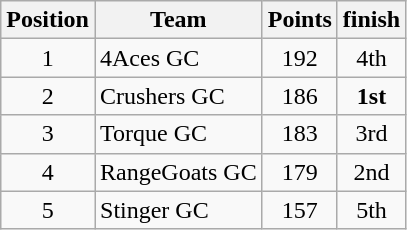<table class="wikitable">
<tr>
<th>Position</th>
<th>Team</th>
<th>Points</th>
<th> finish</th>
</tr>
<tr>
<td align=center>1</td>
<td>4Aces GC</td>
<td align=center>192</td>
<td align=center>4th</td>
</tr>
<tr>
<td align=center>2</td>
<td>Crushers GC</td>
<td align=center>186</td>
<td align=center><strong>1st</strong></td>
</tr>
<tr>
<td align=center>3</td>
<td>Torque GC</td>
<td align=center>183</td>
<td align=center>3rd</td>
</tr>
<tr>
<td align=center>4</td>
<td>RangeGoats GC</td>
<td align=center>179</td>
<td align=center>2nd</td>
</tr>
<tr>
<td align=center>5</td>
<td>Stinger GC</td>
<td align=center>157</td>
<td align=center>5th</td>
</tr>
</table>
